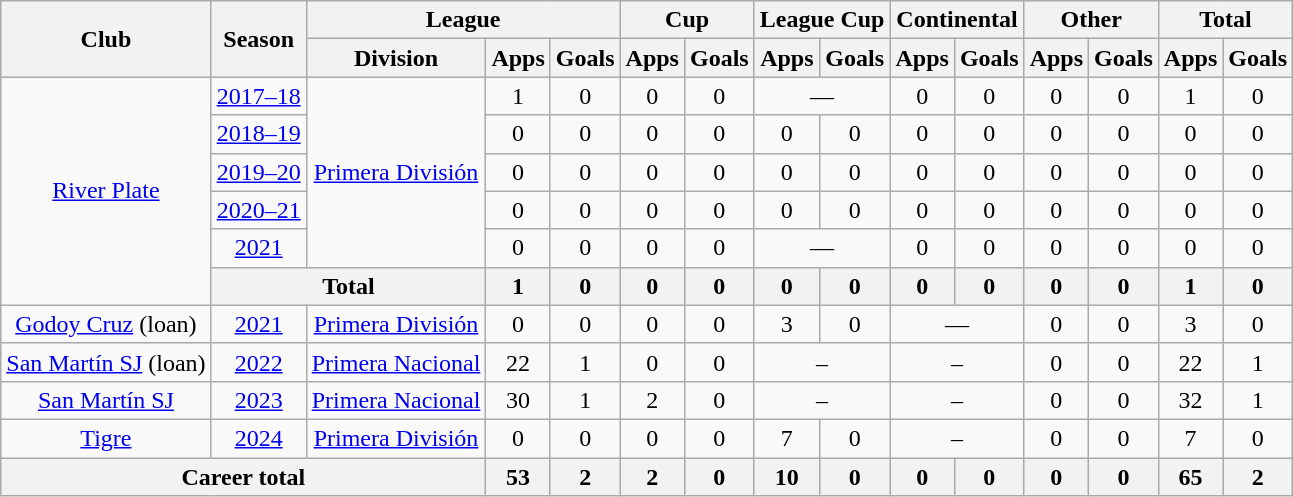<table class="wikitable" style="text-align:center">
<tr>
<th rowspan="2">Club</th>
<th rowspan="2">Season</th>
<th colspan="3">League</th>
<th colspan="2">Cup</th>
<th colspan="2">League Cup</th>
<th colspan="2">Continental</th>
<th colspan="2">Other</th>
<th colspan="2">Total</th>
</tr>
<tr>
<th>Division</th>
<th>Apps</th>
<th>Goals</th>
<th>Apps</th>
<th>Goals</th>
<th>Apps</th>
<th>Goals</th>
<th>Apps</th>
<th>Goals</th>
<th>Apps</th>
<th>Goals</th>
<th>Apps</th>
<th>Goals</th>
</tr>
<tr>
<td rowspan="6"><a href='#'>River Plate</a></td>
<td><a href='#'>2017–18</a></td>
<td rowspan="5"><a href='#'>Primera División</a></td>
<td>1</td>
<td>0</td>
<td>0</td>
<td>0</td>
<td colspan="2">—</td>
<td>0</td>
<td>0</td>
<td>0</td>
<td>0</td>
<td>1</td>
<td>0</td>
</tr>
<tr>
<td><a href='#'>2018–19</a></td>
<td>0</td>
<td>0</td>
<td>0</td>
<td>0</td>
<td>0</td>
<td>0</td>
<td>0</td>
<td>0</td>
<td>0</td>
<td>0</td>
<td>0</td>
<td>0</td>
</tr>
<tr>
<td><a href='#'>2019–20</a></td>
<td>0</td>
<td>0</td>
<td>0</td>
<td>0</td>
<td>0</td>
<td>0</td>
<td>0</td>
<td>0</td>
<td>0</td>
<td>0</td>
<td>0</td>
<td>0 </td>
</tr>
<tr>
<td><a href='#'>2020–21</a></td>
<td>0</td>
<td>0</td>
<td>0</td>
<td>0</td>
<td>0</td>
<td>0</td>
<td>0</td>
<td>0</td>
<td>0</td>
<td>0</td>
<td>0</td>
<td>0 </td>
</tr>
<tr>
<td><a href='#'>2021</a></td>
<td>0</td>
<td>0</td>
<td>0</td>
<td>0</td>
<td colspan="2">—</td>
<td>0</td>
<td>0</td>
<td>0</td>
<td>0</td>
<td>0</td>
<td>0</td>
</tr>
<tr>
<th colspan="2">Total</th>
<th>1</th>
<th>0</th>
<th>0</th>
<th>0</th>
<th>0</th>
<th>0</th>
<th>0</th>
<th>0</th>
<th>0</th>
<th>0</th>
<th>1</th>
<th>0</th>
</tr>
<tr>
<td rowspan="1"><a href='#'>Godoy Cruz</a> (loan)</td>
<td><a href='#'>2021</a></td>
<td rowspan="1"><a href='#'>Primera División</a></td>
<td>0</td>
<td>0</td>
<td>0</td>
<td>0</td>
<td>3</td>
<td>0</td>
<td colspan="2">—</td>
<td>0</td>
<td>0</td>
<td>3</td>
<td>0</td>
</tr>
<tr>
<td><a href='#'>San Martín SJ</a> (loan)</td>
<td><a href='#'>2022</a></td>
<td><a href='#'>Primera Nacional</a></td>
<td>22</td>
<td>1</td>
<td>0</td>
<td>0</td>
<td colspan="2">–</td>
<td colspan="2">–</td>
<td>0</td>
<td>0</td>
<td>22</td>
<td>1</td>
</tr>
<tr>
<td><a href='#'>San Martín SJ</a></td>
<td><a href='#'>2023</a></td>
<td><a href='#'>Primera Nacional</a></td>
<td>30</td>
<td>1</td>
<td>2</td>
<td>0</td>
<td colspan="2">–</td>
<td colspan="2">–</td>
<td>0</td>
<td>0</td>
<td>32</td>
<td>1</td>
</tr>
<tr>
<td><a href='#'>Tigre</a></td>
<td><a href='#'>2024</a></td>
<td><a href='#'>Primera División</a></td>
<td>0</td>
<td>0</td>
<td>0</td>
<td>0</td>
<td>7</td>
<td>0</td>
<td colspan="2">–</td>
<td>0</td>
<td>0</td>
<td>7</td>
<td>0</td>
</tr>
<tr>
<th colspan="3">Career total</th>
<th>53</th>
<th>2</th>
<th>2</th>
<th>0</th>
<th>10</th>
<th>0</th>
<th>0</th>
<th>0</th>
<th>0</th>
<th>0</th>
<th>65</th>
<th>2</th>
</tr>
</table>
